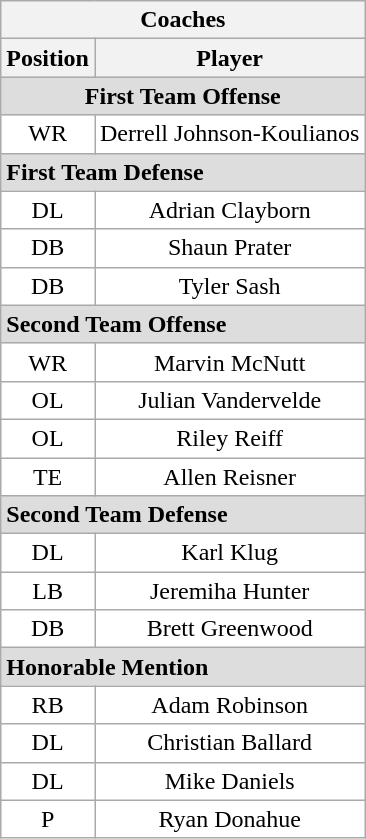<table class="wikitable sortable" border="1">
<tr>
<th colspan="2">Coaches</th>
</tr>
<tr>
<th>Position</th>
<th>Player</th>
</tr>
<tr>
<td colspan="4" style="text-align:center; background:#DDDDDD;"><strong>First Team Offense</strong></td>
</tr>
<tr>
<td style="text-align:center; background:white">WR</td>
<td style="text-align:center; background:white">Derrell Johnson-Koulianos</td>
</tr>
<tr>
<td colspan="4" style="text=align:center; background:#DDDDDD;"><strong>First Team Defense</strong></td>
</tr>
<tr>
<td style="text-align:center; background:white">DL</td>
<td style="text-align:center; background:white">Adrian Clayborn</td>
</tr>
<tr>
<td style="text-align:center; background:white">DB</td>
<td style="text-align:center; background:white">Shaun Prater</td>
</tr>
<tr>
<td style="text-align:center; background:white">DB</td>
<td style="text-align:center; background:white">Tyler Sash</td>
</tr>
<tr>
<td colspan="4" style="text=align:center; background:#DDDDDD;"><strong>Second Team Offense</strong></td>
</tr>
<tr>
<td style="text-align:center; background:white">WR</td>
<td style="text-align:center; background:white">Marvin McNutt</td>
</tr>
<tr>
<td style="text-align:center; background:white">OL</td>
<td style="text-align:center; background:white">Julian Vandervelde</td>
</tr>
<tr>
<td style="text-align:center; background:white">OL</td>
<td style="text-align:center; background:white">Riley Reiff</td>
</tr>
<tr>
<td style="text-align:center; background:white">TE</td>
<td style="text-align:center; background:white">Allen Reisner</td>
</tr>
<tr>
<td colspan="4" style="text=align:center; background:#DDDDDD;"><strong>Second Team Defense</strong></td>
</tr>
<tr>
<td style="text-align:center; background:white">DL</td>
<td style="text-align:center; background:white">Karl Klug</td>
</tr>
<tr>
<td style="text-align:center; background:white">LB</td>
<td style="text-align:center; background:white">Jeremiha Hunter</td>
</tr>
<tr>
<td style="text-align:center; background:white">DB</td>
<td style="text-align:center; background:white">Brett Greenwood</td>
</tr>
<tr>
<td colspan="4" style="text=align:center; background:#DDDDDD;"><strong>Honorable Mention</strong></td>
</tr>
<tr>
<td style="text-align:center; background:white">RB</td>
<td style="text-align:center; background:white">Adam Robinson</td>
</tr>
<tr>
<td style="text-align:center; background:white">DL</td>
<td style="text-align:center; background:white">Christian Ballard</td>
</tr>
<tr>
<td style="text-align:center; background:white">DL</td>
<td style="text-align:center; background:white">Mike Daniels</td>
</tr>
<tr>
<td style="text-align:center; background:white">P</td>
<td style="text-align:center; background:white">Ryan Donahue</td>
</tr>
</table>
